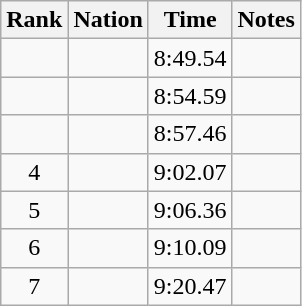<table class="wikitable sortable" style="text-align:center">
<tr>
<th>Rank</th>
<th>Nation</th>
<th>Time</th>
<th>Notes</th>
</tr>
<tr>
<td></td>
<td align=left></td>
<td>8:49.54</td>
<td></td>
</tr>
<tr>
<td></td>
<td align=left></td>
<td>8:54.59</td>
<td></td>
</tr>
<tr>
<td></td>
<td align=left></td>
<td>8:57.46</td>
<td></td>
</tr>
<tr>
<td>4</td>
<td align=left></td>
<td>9:02.07</td>
<td></td>
</tr>
<tr>
<td>5</td>
<td align=left></td>
<td>9:06.36</td>
<td></td>
</tr>
<tr>
<td>6</td>
<td align=left></td>
<td>9:10.09</td>
<td></td>
</tr>
<tr>
<td>7</td>
<td align=left></td>
<td>9:20.47</td>
<td></td>
</tr>
</table>
